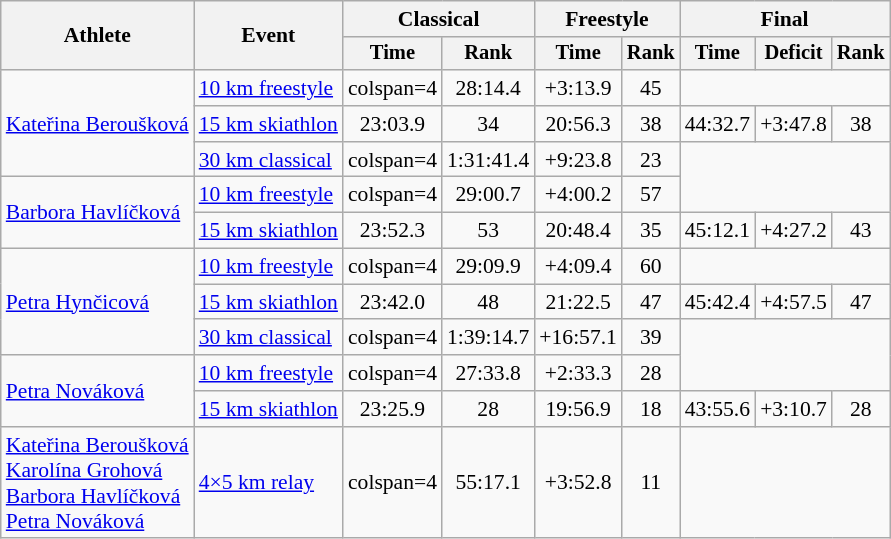<table class="wikitable" style="font-size:90%">
<tr>
<th rowspan=2>Athlete</th>
<th rowspan=2>Event</th>
<th colspan=2>Classical</th>
<th colspan=2>Freestyle</th>
<th colspan=3>Final</th>
</tr>
<tr style="font-size: 95%">
<th>Time</th>
<th>Rank</th>
<th>Time</th>
<th>Rank</th>
<th>Time</th>
<th>Deficit</th>
<th>Rank</th>
</tr>
<tr align=center>
<td align=left rowspan=3><a href='#'>Kateřina Beroušková</a></td>
<td align=left><a href='#'>10 km freestyle</a></td>
<td>colspan=4 </td>
<td>28:14.4</td>
<td>+3:13.9</td>
<td>45</td>
</tr>
<tr align=center>
<td align=left><a href='#'>15 km skiathlon</a></td>
<td>23:03.9</td>
<td>34</td>
<td>20:56.3</td>
<td>38</td>
<td>44:32.7</td>
<td>+3:47.8</td>
<td>38</td>
</tr>
<tr align=center>
<td align=left><a href='#'>30 km classical</a></td>
<td>colspan=4 </td>
<td>1:31:41.4</td>
<td>+9:23.8</td>
<td>23</td>
</tr>
<tr align=center>
<td align=left rowspan=2><a href='#'>Barbora Havlíčková</a></td>
<td align=left><a href='#'>10 km freestyle</a></td>
<td>colspan=4 </td>
<td>29:00.7</td>
<td>+4:00.2</td>
<td>57</td>
</tr>
<tr align=center>
<td align=left><a href='#'>15 km skiathlon</a></td>
<td>23:52.3</td>
<td>53</td>
<td>20:48.4</td>
<td>35</td>
<td>45:12.1</td>
<td>+4:27.2</td>
<td>43</td>
</tr>
<tr align=center>
<td align=left rowspan=3><a href='#'>Petra Hynčicová</a></td>
<td align=left><a href='#'>10 km freestyle</a></td>
<td>colspan=4 </td>
<td>29:09.9</td>
<td>+4:09.4</td>
<td>60</td>
</tr>
<tr align=center>
<td align=left><a href='#'>15 km skiathlon</a></td>
<td>23:42.0</td>
<td>48</td>
<td>21:22.5</td>
<td>47</td>
<td>45:42.4</td>
<td>+4:57.5</td>
<td>47</td>
</tr>
<tr align=center>
<td align=left><a href='#'>30 km classical</a></td>
<td>colspan=4 </td>
<td>1:39:14.7</td>
<td>+16:57.1</td>
<td>39</td>
</tr>
<tr align=center>
<td align=left rowspan=2><a href='#'>Petra Nováková</a></td>
<td align=left><a href='#'>10 km freestyle</a></td>
<td>colspan=4 </td>
<td>27:33.8</td>
<td>+2:33.3</td>
<td>28</td>
</tr>
<tr align=center>
<td align=left><a href='#'>15 km skiathlon</a></td>
<td>23:25.9</td>
<td>28</td>
<td>19:56.9</td>
<td>18</td>
<td>43:55.6</td>
<td>+3:10.7</td>
<td>28</td>
</tr>
<tr align=center>
<td align=left><a href='#'>Kateřina Beroušková</a><br><a href='#'>Karolína Grohová</a><br><a href='#'>Barbora Havlíčková</a><br><a href='#'>Petra Nováková</a></td>
<td align=left><a href='#'>4×5 km relay</a></td>
<td>colspan=4 </td>
<td>55:17.1</td>
<td>+3:52.8</td>
<td>11</td>
</tr>
</table>
